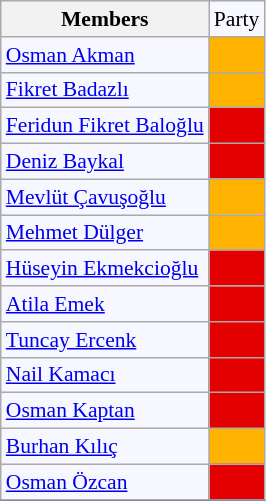<table class=wikitable style="border:1px solid #8888aa; background-color:#f7f8ff; padding:0px; font-size:90%;">
<tr>
<th>Members</th>
<td>Party</td>
</tr>
<tr>
<td><a href='#'>Osman Akman</a></td>
<td style="background: #ffb300"></td>
</tr>
<tr>
<td><a href='#'>Fikret Badazlı</a></td>
<td style="background: #ffb300"></td>
</tr>
<tr>
<td><a href='#'>Feridun Fikret Baloğlu</a></td>
<td style="background: #e30000"></td>
</tr>
<tr>
<td><a href='#'>Deniz Baykal</a></td>
<td style="background: #e30000"></td>
</tr>
<tr>
<td><a href='#'>Mevlüt Çavuşoğlu</a></td>
<td style="background: #ffb300"></td>
</tr>
<tr>
<td><a href='#'>Mehmet Dülger</a></td>
<td style="background: #ffb300"></td>
</tr>
<tr>
<td><a href='#'>Hüseyin Ekmekcioğlu</a></td>
<td style="background: #e30000"></td>
</tr>
<tr>
<td><a href='#'>Atila Emek</a></td>
<td style="background: #e30000"></td>
</tr>
<tr>
<td><a href='#'>Tuncay Ercenk</a></td>
<td style="background: #e30000"></td>
</tr>
<tr>
<td><a href='#'>Nail Kamacı</a></td>
<td style="background: #e30000"></td>
</tr>
<tr>
<td><a href='#'>Osman Kaptan</a></td>
<td style="background: #e30000"></td>
</tr>
<tr>
<td><a href='#'>Burhan Kılıç</a></td>
<td style="background: #ffb300"></td>
</tr>
<tr>
<td><a href='#'>Osman Özcan</a></td>
<td style="background: #e30000"></td>
</tr>
<tr>
</tr>
</table>
